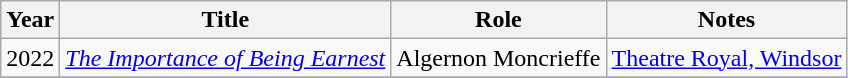<table class="wikitable sortable">
<tr>
<th>Year</th>
<th>Title</th>
<th>Role</th>
<th class="unsortable">Notes</th>
</tr>
<tr>
<td>2022</td>
<td><em><a href='#'>The Importance of Being Earnest</a></em></td>
<td>Algernon Moncrieffe</td>
<td><a href='#'>Theatre Royal, Windsor</a></td>
</tr>
<tr>
</tr>
</table>
